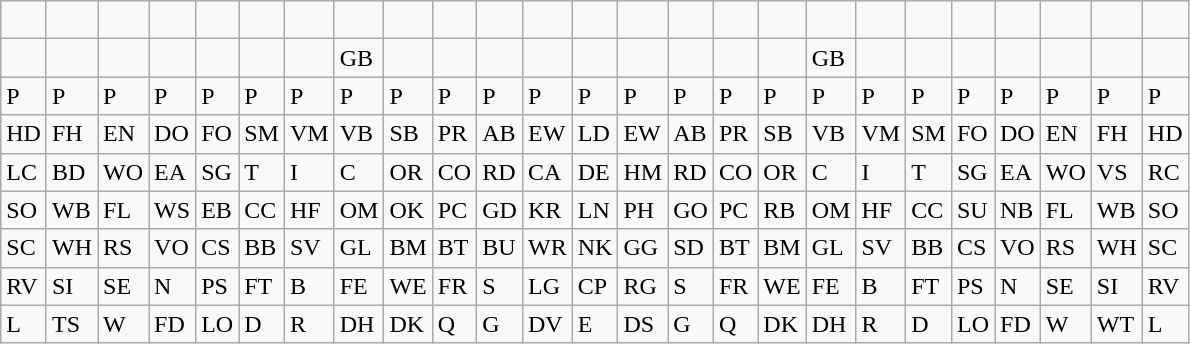<table class=wikitable>
<tr ---->
<td> </td>
<td> </td>
<td> </td>
<td> </td>
<td> </td>
<td> </td>
<td> </td>
<td> </td>
<td> </td>
<td> </td>
<td> </td>
<td> </td>
<td> </td>
<td> </td>
<td> </td>
<td> </td>
<td> </td>
<td> </td>
<td> </td>
<td> </td>
<td> </td>
<td> </td>
<td> </td>
<td> </td>
<td> </td>
</tr>
<tr ---->
<td> </td>
<td> </td>
<td> </td>
<td> </td>
<td> </td>
<td> </td>
<td> </td>
<td>GB</td>
<td> </td>
<td> </td>
<td> </td>
<td> </td>
<td> </td>
<td> </td>
<td> </td>
<td> </td>
<td> </td>
<td>GB</td>
<td> </td>
<td> </td>
<td> </td>
<td> </td>
<td> </td>
<td> </td>
<td> </td>
</tr>
<tr ---->
<td>P</td>
<td>P</td>
<td>P</td>
<td>P</td>
<td>P</td>
<td>P</td>
<td>P</td>
<td>P</td>
<td>P</td>
<td>P</td>
<td>P</td>
<td>P</td>
<td>P</td>
<td>P</td>
<td>P</td>
<td>P</td>
<td>P</td>
<td>P</td>
<td>P</td>
<td>P</td>
<td>P</td>
<td>P</td>
<td>P</td>
<td>P</td>
<td>P</td>
</tr>
<tr ---->
<td>HD</td>
<td>FH</td>
<td>EN</td>
<td>DO</td>
<td>FO</td>
<td>SM</td>
<td>VM</td>
<td>VB</td>
<td>SB</td>
<td>PR</td>
<td>AB</td>
<td>EW</td>
<td>LD</td>
<td>EW</td>
<td>AB</td>
<td>PR</td>
<td>SB</td>
<td>VB</td>
<td>VM</td>
<td>SM</td>
<td>FO</td>
<td>DO</td>
<td>EN</td>
<td>FH</td>
<td>HD</td>
</tr>
<tr ---->
<td>LC</td>
<td>BD</td>
<td>WO</td>
<td>EA</td>
<td>SG</td>
<td>T</td>
<td>I</td>
<td>C</td>
<td>OR</td>
<td>CO</td>
<td>RD</td>
<td>CA</td>
<td>DE</td>
<td>HM</td>
<td>RD</td>
<td>CO</td>
<td>OR</td>
<td>C</td>
<td>I</td>
<td>T</td>
<td>SG</td>
<td>EA</td>
<td>WO</td>
<td>VS</td>
<td>RC</td>
</tr>
<tr ---->
<td>SO</td>
<td>WB</td>
<td>FL</td>
<td>WS</td>
<td>EB</td>
<td>CC</td>
<td>HF</td>
<td>OM</td>
<td>OK</td>
<td>PC</td>
<td>GD</td>
<td>KR</td>
<td>LN</td>
<td>PH</td>
<td>GO</td>
<td>PC</td>
<td>RB</td>
<td>OM</td>
<td>HF</td>
<td>CC</td>
<td>SU</td>
<td>NB</td>
<td>FL</td>
<td>WB</td>
<td>SO</td>
</tr>
<tr ---->
<td>SC</td>
<td>WH</td>
<td>RS</td>
<td>VO</td>
<td>CS</td>
<td>BB</td>
<td>SV</td>
<td>GL</td>
<td>BM</td>
<td>BT</td>
<td>BU</td>
<td>WR</td>
<td>NK</td>
<td>GG</td>
<td>SD</td>
<td>BT</td>
<td>BM</td>
<td>GL</td>
<td>SV</td>
<td>BB</td>
<td>CS</td>
<td>VO</td>
<td>RS</td>
<td>WH</td>
<td>SC</td>
</tr>
<tr ---->
<td>RV</td>
<td>SI</td>
<td>SE</td>
<td>N</td>
<td>PS</td>
<td>FT</td>
<td>B</td>
<td>FE</td>
<td>WE</td>
<td>FR</td>
<td>S</td>
<td>LG</td>
<td>CP</td>
<td>RG</td>
<td>S</td>
<td>FR</td>
<td>WE</td>
<td>FE</td>
<td>B</td>
<td>FT</td>
<td>PS</td>
<td>N</td>
<td>SE</td>
<td>SI</td>
<td>RV</td>
</tr>
<tr ---->
<td>L</td>
<td>TS</td>
<td>W</td>
<td>FD</td>
<td>LO</td>
<td>D</td>
<td>R</td>
<td>DH</td>
<td>DK</td>
<td>Q</td>
<td>G</td>
<td>DV</td>
<td>E</td>
<td>DS</td>
<td>G</td>
<td>Q</td>
<td>DK</td>
<td>DH</td>
<td>R</td>
<td>D</td>
<td>LO</td>
<td>FD</td>
<td>W</td>
<td>WT</td>
<td>L</td>
</tr>
</table>
